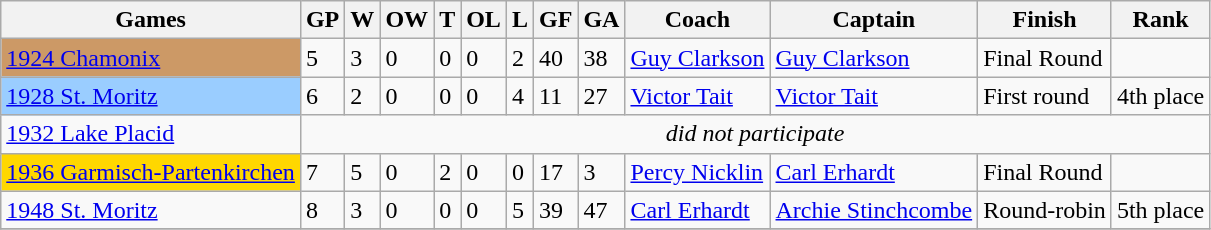<table class="wikitable sortable">
<tr>
<th>Games</th>
<th>GP</th>
<th>W</th>
<th>OW</th>
<th>T</th>
<th>OL</th>
<th>L</th>
<th>GF</th>
<th>GA</th>
<th>Coach</th>
<th>Captain</th>
<th>Finish</th>
<th>Rank</th>
</tr>
<tr>
<td style="background:#c96;"> <a href='#'>1924 Chamonix</a></td>
<td>5</td>
<td>3</td>
<td>0</td>
<td>0</td>
<td>0</td>
<td>2</td>
<td>40</td>
<td>38</td>
<td><a href='#'>Guy Clarkson</a></td>
<td><a href='#'>Guy Clarkson</a></td>
<td>Final Round</td>
<td></td>
</tr>
<tr>
<td style="background:#9acdff;"> <a href='#'>1928 St. Moritz</a></td>
<td>6</td>
<td>2</td>
<td>0</td>
<td>0</td>
<td>0</td>
<td>4</td>
<td>11</td>
<td>27</td>
<td><a href='#'>Victor Tait</a></td>
<td><a href='#'>Victor Tait</a></td>
<td>First round</td>
<td>4th place</td>
</tr>
<tr>
<td> <a href='#'>1932 Lake Placid</a></td>
<td colspan=13 align="center"><em>did not participate</em></td>
</tr>
<tr>
<td bgcolor=gold> <a href='#'>1936 Garmisch-Partenkirchen</a></td>
<td>7</td>
<td>5</td>
<td>0</td>
<td>2</td>
<td>0</td>
<td>0</td>
<td>17</td>
<td>3</td>
<td><a href='#'>Percy Nicklin</a></td>
<td><a href='#'>Carl Erhardt</a></td>
<td>Final Round</td>
<td></td>
</tr>
<tr>
<td> <a href='#'>1948 St. Moritz</a></td>
<td>8</td>
<td>3</td>
<td>0</td>
<td>0</td>
<td>0</td>
<td>5</td>
<td>39</td>
<td>47</td>
<td><a href='#'>Carl Erhardt</a></td>
<td><a href='#'>Archie Stinchcombe</a></td>
<td>Round-robin</td>
<td>5th place</td>
</tr>
<tr>
</tr>
</table>
